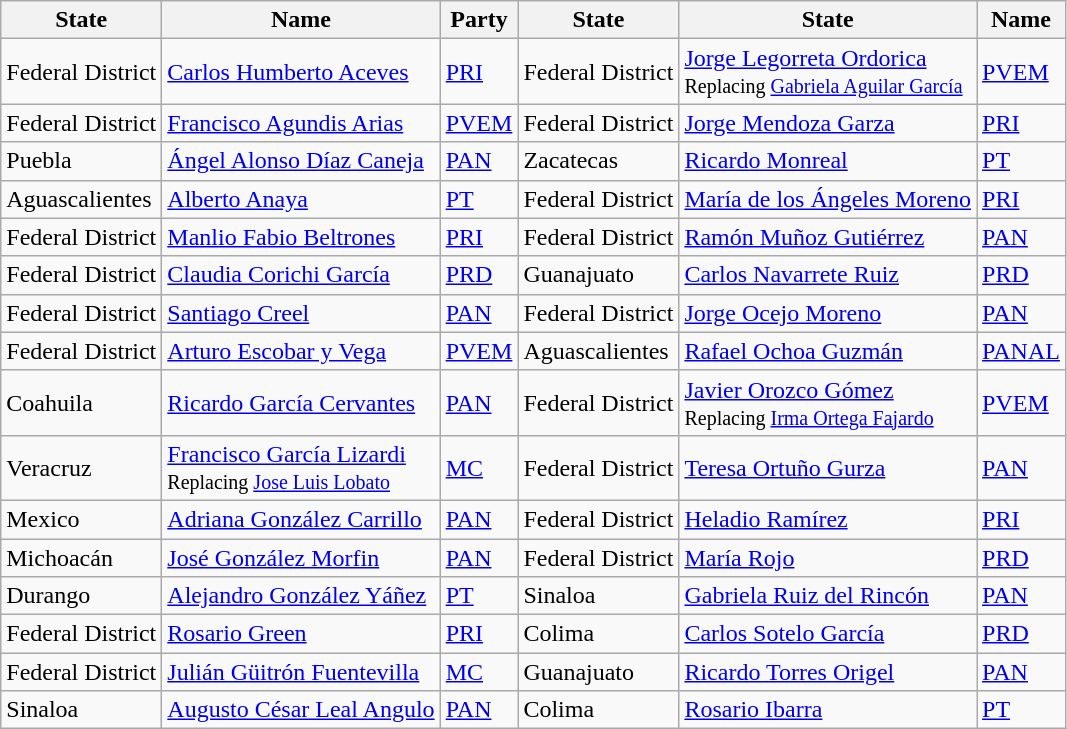<table class="wikitable" class="wikitable mw-collapsible mw-collapsed">
<tr>
<th>State</th>
<th>Name</th>
<th>Party</th>
<th>State</th>
<th>State</th>
<th>Name</th>
</tr>
<tr>
<td>Federal District</td>
<td><a href='#'>Carlos Humberto Aceves</a></td>
<td><a href='#'>PRI</a></td>
<td>Federal District</td>
<td><a href='#'>Jorge Legorreta Ordorica</a><br><small>Replacing <a href='#'>Gabriela Aguilar García</a></small><br></td>
<td><a href='#'>PVEM</a></td>
</tr>
<tr>
<td>Federal District</td>
<td><a href='#'>Francisco Agundis Arias</a></td>
<td><a href='#'>PVEM</a></td>
<td>Federal District</td>
<td><a href='#'>Jorge Mendoza Garza</a></td>
<td><a href='#'>PRI</a></td>
</tr>
<tr>
<td>Puebla</td>
<td><a href='#'>Ángel Alonso Díaz Caneja</a></td>
<td><a href='#'>PAN</a></td>
<td>Zacatecas</td>
<td><a href='#'>Ricardo Monreal</a></td>
<td><a href='#'>PT</a></td>
</tr>
<tr>
<td>Aguascalientes</td>
<td><a href='#'>Alberto Anaya</a></td>
<td><a href='#'>PT</a></td>
<td>Federal District</td>
<td><a href='#'>María de los Ángeles Moreno</a></td>
<td><a href='#'>PRI</a></td>
</tr>
<tr>
<td>Federal District</td>
<td><a href='#'>Manlio Fabio Beltrones</a></td>
<td><a href='#'>PRI</a></td>
<td>Federal District</td>
<td><a href='#'>Ramón Muñoz Gutiérrez</a></td>
<td><a href='#'>PAN</a></td>
</tr>
<tr>
<td>Federal District</td>
<td><a href='#'>Claudia Corichi García</a></td>
<td><a href='#'>PRD</a></td>
<td>Guanajuato</td>
<td><a href='#'>Carlos Navarrete Ruiz</a></td>
<td><a href='#'>PRD</a></td>
</tr>
<tr>
<td>Federal District</td>
<td><a href='#'>Santiago Creel</a></td>
<td><a href='#'>PAN</a></td>
<td>Federal District</td>
<td><a href='#'>Jorge Ocejo Moreno</a></td>
<td><a href='#'>PAN</a></td>
</tr>
<tr>
<td>Federal District</td>
<td><a href='#'>Arturo Escobar y Vega</a></td>
<td><a href='#'>PVEM</a></td>
<td>Aguascalientes</td>
<td><a href='#'>Rafael Ochoa Guzmán</a></td>
<td><a href='#'>PANAL</a></td>
</tr>
<tr>
<td>Coahuila</td>
<td><a href='#'>Ricardo García Cervantes</a></td>
<td><a href='#'>PAN</a></td>
<td>Federal District</td>
<td><a href='#'>Javier Orozco Gómez</a><br><small>Replacing <a href='#'>Irma Ortega Fajardo</a></small><br></td>
<td><a href='#'>PVEM</a></td>
</tr>
<tr>
<td>Veracruz</td>
<td><a href='#'>Francisco García Lizardi</a><br><small>Replacing <a href='#'>Jose Luis Lobato</a></small><br></td>
<td><a href='#'>MC</a></td>
<td>Federal District</td>
<td><a href='#'>Teresa Ortuño Gurza</a></td>
<td><a href='#'>PAN</a></td>
</tr>
<tr>
<td>Mexico</td>
<td><a href='#'>Adriana González Carrillo</a></td>
<td><a href='#'>PAN</a></td>
<td>Federal District</td>
<td><a href='#'>Heladio Ramírez</a></td>
<td><a href='#'>PRI</a></td>
</tr>
<tr>
<td>Michoacán</td>
<td><a href='#'>José González Morfin</a></td>
<td><a href='#'>PAN</a></td>
<td>Federal District</td>
<td><a href='#'>María Rojo</a></td>
<td><a href='#'>PRD</a></td>
</tr>
<tr>
<td>Durango</td>
<td><a href='#'>Alejandro González Yáñez</a></td>
<td><a href='#'>PT</a></td>
<td>Sinaloa</td>
<td><a href='#'>Gabriela Ruiz del Rincón</a></td>
<td><a href='#'>PAN</a></td>
</tr>
<tr>
<td>Federal District</td>
<td><a href='#'>Rosario Green</a></td>
<td><a href='#'>PRI</a></td>
<td>Colima</td>
<td><a href='#'>Carlos Sotelo García</a></td>
<td><a href='#'>PRD</a></td>
</tr>
<tr>
<td>Federal District</td>
<td><a href='#'>Julián Güitrón Fuentevilla</a></td>
<td><a href='#'>MC</a></td>
<td>Guanajuato</td>
<td><a href='#'>Ricardo Torres Origel</a></td>
<td><a href='#'>PAN</a></td>
</tr>
<tr>
<td>Sinaloa</td>
<td><a href='#'>Augusto César Leal Angulo</a></td>
<td><a href='#'>PAN</a></td>
<td>Colima</td>
<td><a href='#'>Rosario Ibarra</a></td>
<td><a href='#'>PT</a></td>
</tr>
</table>
